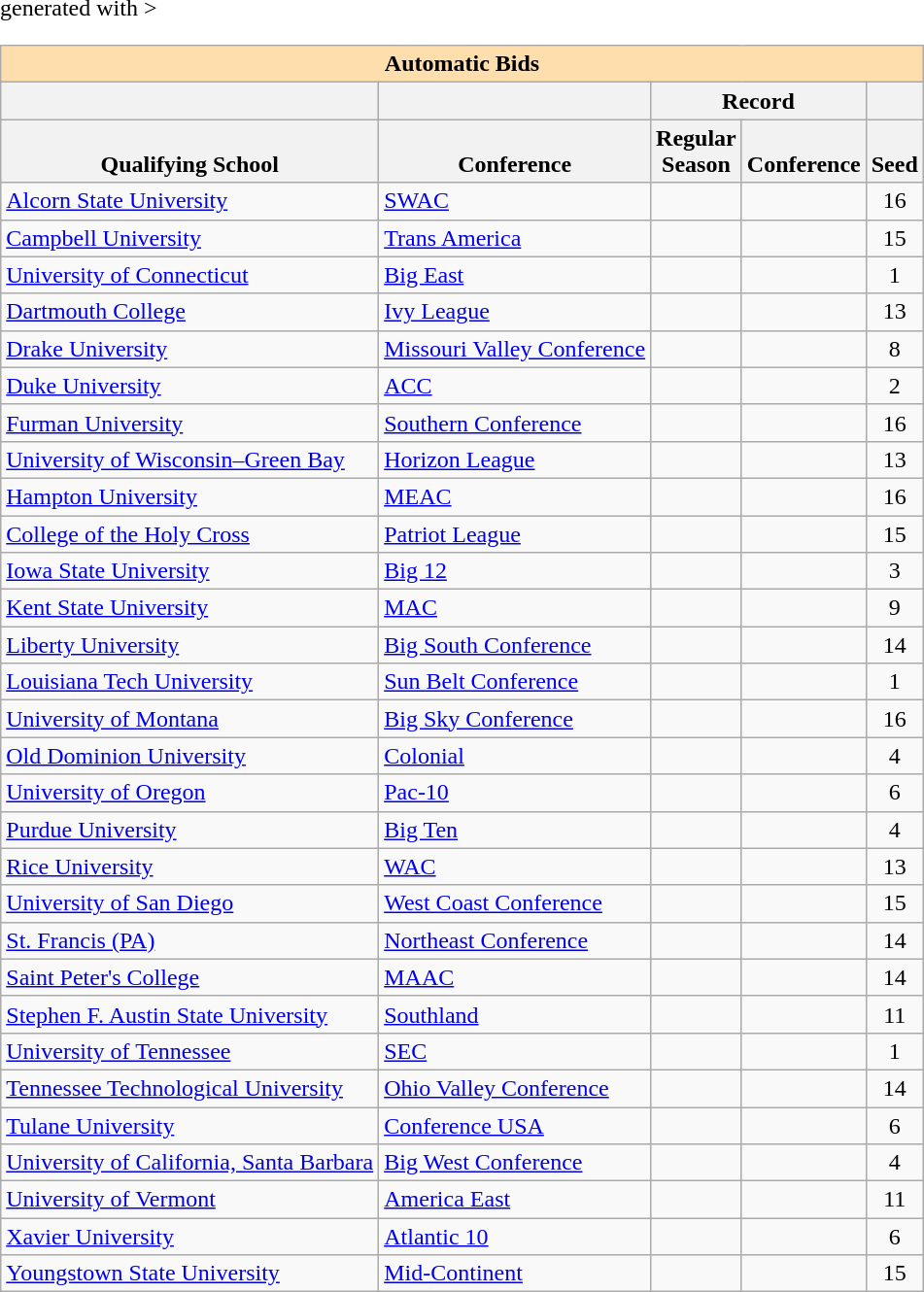<table class="wikitable sortable" <hiddentext>generated with >
<tr>
<th style="background-color:#FFdead;font-weight:bold" align="center" valign="bottom" width="171" colspan="5" height="13">Automatic Bids</th>
</tr>
<tr>
<th height="13" valign="bottom"> </th>
<th valign="bottom"> </th>
<th style="font-weight:bold" colspan="2" align="center" valign="bottom">Record</th>
<th valign="bottom"> </th>
</tr>
<tr style="font-weight:bold" valign="bottom">
<th height="13">Qualifying School</th>
<th>Conference</th>
<th>Regular<br> Season</th>
<th>Conference</th>
<th>Seed</th>
</tr>
<tr>
<td height="13" valign="bottom"><a href='#'>Alcorn State University</a></td>
<td valign="bottom"><a href='#'>SWAC</a></td>
<td align="center" valign="bottom"></td>
<td align="center" valign="bottom"></td>
<td align="center" valign="bottom">16</td>
</tr>
<tr>
<td height="13" valign="bottom"><a href='#'>Campbell University</a></td>
<td valign="bottom"><a href='#'>Trans America</a></td>
<td align="center" valign="bottom"></td>
<td align="center" valign="bottom"></td>
<td align="center" valign="bottom">15</td>
</tr>
<tr>
<td height="13" valign="bottom"><a href='#'>University of Connecticut</a></td>
<td valign="bottom"><a href='#'>Big East</a></td>
<td align="center" valign="bottom"></td>
<td align="center" valign="bottom"></td>
<td align="center" valign="bottom">1</td>
</tr>
<tr>
<td height="13" valign="bottom"><a href='#'>Dartmouth College</a></td>
<td valign="bottom"><a href='#'>Ivy League</a></td>
<td align="center" valign="bottom"></td>
<td align="center" valign="bottom"></td>
<td align="center" valign="bottom">13</td>
</tr>
<tr>
<td height="13" valign="bottom"><a href='#'>Drake University</a></td>
<td valign="bottom"><a href='#'>Missouri Valley Conference</a></td>
<td align="center" valign="bottom"></td>
<td align="center" valign="bottom"></td>
<td align="center" valign="bottom">8</td>
</tr>
<tr>
<td height="13" valign="bottom"><a href='#'>Duke University</a></td>
<td valign="bottom"><a href='#'>ACC</a></td>
<td align="center" valign="bottom"></td>
<td align="center" valign="bottom"></td>
<td align="center" valign="bottom">2</td>
</tr>
<tr>
<td height="13" valign="bottom"><a href='#'>Furman University</a></td>
<td valign="bottom"><a href='#'>Southern Conference</a></td>
<td align="center" valign="bottom"></td>
<td align="center" valign="bottom"></td>
<td align="center" valign="bottom">16</td>
</tr>
<tr>
<td height="13" valign="bottom"><a href='#'>University of Wisconsin–Green Bay</a></td>
<td valign="bottom"><a href='#'>Horizon League</a></td>
<td align="center" valign="bottom"></td>
<td align="center" valign="bottom"></td>
<td align="center" valign="bottom">13</td>
</tr>
<tr>
<td height="13" valign="bottom"><a href='#'>Hampton University</a></td>
<td valign="bottom"><a href='#'>MEAC</a></td>
<td align="center" valign="bottom"></td>
<td align="center" valign="bottom"></td>
<td align="center" valign="bottom">16</td>
</tr>
<tr>
<td height="13" valign="bottom"><a href='#'>College of the Holy Cross</a></td>
<td valign="bottom"><a href='#'>Patriot League</a></td>
<td align="center" valign="bottom"></td>
<td align="center" valign="bottom"></td>
<td align="center" valign="bottom">15</td>
</tr>
<tr>
<td height="13" valign="bottom"><a href='#'>Iowa State University</a></td>
<td valign="bottom"><a href='#'>Big 12</a></td>
<td align="center" valign="bottom"></td>
<td align="center" valign="bottom"></td>
<td align="center" valign="bottom">3</td>
</tr>
<tr>
<td height="13" valign="bottom"><a href='#'>Kent State University</a></td>
<td valign="bottom"><a href='#'>MAC</a></td>
<td align="center" valign="bottom"></td>
<td align="center" valign="bottom"></td>
<td align="center" valign="bottom">9</td>
</tr>
<tr>
<td height="13" valign="bottom"><a href='#'>Liberty University</a></td>
<td valign="bottom"><a href='#'>Big South Conference</a></td>
<td align="center" valign="bottom"></td>
<td align="center" valign="bottom"></td>
<td align="center" valign="bottom">14</td>
</tr>
<tr>
<td height="13" valign="bottom"><a href='#'>Louisiana Tech University</a></td>
<td valign="bottom"><a href='#'>Sun Belt Conference</a></td>
<td align="center" valign="bottom"></td>
<td align="center" valign="bottom"></td>
<td align="center" valign="bottom">1</td>
</tr>
<tr>
<td height="13" valign="bottom"><a href='#'>University of Montana</a></td>
<td valign="bottom"><a href='#'>Big Sky Conference</a></td>
<td align="center" valign="bottom"></td>
<td align="center" valign="bottom"></td>
<td align="center" valign="bottom">16</td>
</tr>
<tr>
<td height="13" valign="bottom"><a href='#'>Old Dominion University</a></td>
<td valign="bottom"><a href='#'>Colonial</a></td>
<td align="center" valign="bottom"></td>
<td align="center" valign="bottom"></td>
<td align="center" valign="bottom">4</td>
</tr>
<tr>
<td height="13" valign="bottom"><a href='#'>University of Oregon</a></td>
<td valign="bottom"><a href='#'>Pac-10</a></td>
<td align="center" valign="bottom"></td>
<td align="center" valign="bottom"></td>
<td align="center" valign="bottom">6</td>
</tr>
<tr>
<td height="13" valign="bottom"><a href='#'>Purdue University</a></td>
<td valign="bottom"><a href='#'>Big Ten</a></td>
<td align="center" valign="bottom"></td>
<td align="center" valign="bottom"></td>
<td align="center" valign="bottom">4</td>
</tr>
<tr>
<td height="13" valign="bottom"><a href='#'>Rice University</a></td>
<td valign="bottom"><a href='#'>WAC</a></td>
<td align="center" valign="bottom"></td>
<td align="center" valign="bottom"></td>
<td align="center" valign="bottom">13</td>
</tr>
<tr>
<td height="13" valign="bottom"><a href='#'>University of San Diego</a></td>
<td valign="bottom"><a href='#'>West Coast Conference</a></td>
<td align="center" valign="bottom"></td>
<td align="center" valign="bottom"></td>
<td align="center" valign="bottom">15</td>
</tr>
<tr>
<td height="13" valign="bottom"><a href='#'>St. Francis (PA)</a></td>
<td valign="bottom"><a href='#'>Northeast Conference</a></td>
<td align="center" valign="bottom"></td>
<td align="center" valign="bottom"></td>
<td align="center" valign="bottom">14</td>
</tr>
<tr>
<td height="13" valign="bottom"><a href='#'>Saint Peter's College</a></td>
<td valign="bottom"><a href='#'>MAAC</a></td>
<td align="center" valign="bottom"></td>
<td align="center" valign="bottom"></td>
<td align="center" valign="bottom">14</td>
</tr>
<tr>
<td height="13" valign="bottom"><a href='#'>Stephen F. Austin State University</a></td>
<td valign="bottom"><a href='#'>Southland</a></td>
<td align="center" valign="bottom"></td>
<td align="center" valign="bottom"></td>
<td align="center" valign="bottom">11</td>
</tr>
<tr>
<td height="13" valign="bottom"><a href='#'>University of Tennessee</a></td>
<td valign="bottom"><a href='#'>SEC</a></td>
<td align="center" valign="bottom"></td>
<td align="center" valign="bottom"></td>
<td align="center" valign="bottom">1</td>
</tr>
<tr>
<td height="13" valign="bottom"><a href='#'>Tennessee Technological University</a></td>
<td valign="bottom"><a href='#'>Ohio Valley Conference</a></td>
<td align="center" valign="bottom"></td>
<td align="center" valign="bottom"></td>
<td align="center" valign="bottom">14</td>
</tr>
<tr>
<td height="13" valign="bottom"><a href='#'>Tulane University</a></td>
<td valign="bottom"><a href='#'>Conference USA</a></td>
<td align="center" valign="bottom"></td>
<td align="center" valign="bottom"></td>
<td align="center" valign="bottom">6</td>
</tr>
<tr>
<td height="13" valign="bottom"><a href='#'>University of California, Santa Barbara</a></td>
<td valign="bottom"><a href='#'>Big West Conference</a></td>
<td align="center" valign="bottom"></td>
<td align="center" valign="bottom"></td>
<td align="center" valign="bottom">4</td>
</tr>
<tr>
<td height="13" valign="bottom"><a href='#'>University of Vermont</a></td>
<td valign="bottom"><a href='#'>America East</a></td>
<td align="center" valign="bottom"></td>
<td align="center" valign="bottom"></td>
<td align="center" valign="bottom">11</td>
</tr>
<tr>
<td height="13" valign="bottom"><a href='#'>Xavier University</a></td>
<td valign="bottom"><a href='#'>Atlantic 10</a></td>
<td align="center" valign="bottom"></td>
<td align="center" valign="bottom"></td>
<td align="center" valign="bottom">6</td>
</tr>
<tr>
<td height="13" valign="bottom"><a href='#'>Youngstown State University</a></td>
<td valign="bottom"><a href='#'>Mid-Continent</a></td>
<td align="center" valign="bottom"></td>
<td align="center" valign="bottom"></td>
<td align="center" valign="bottom">15</td>
</tr>
</table>
